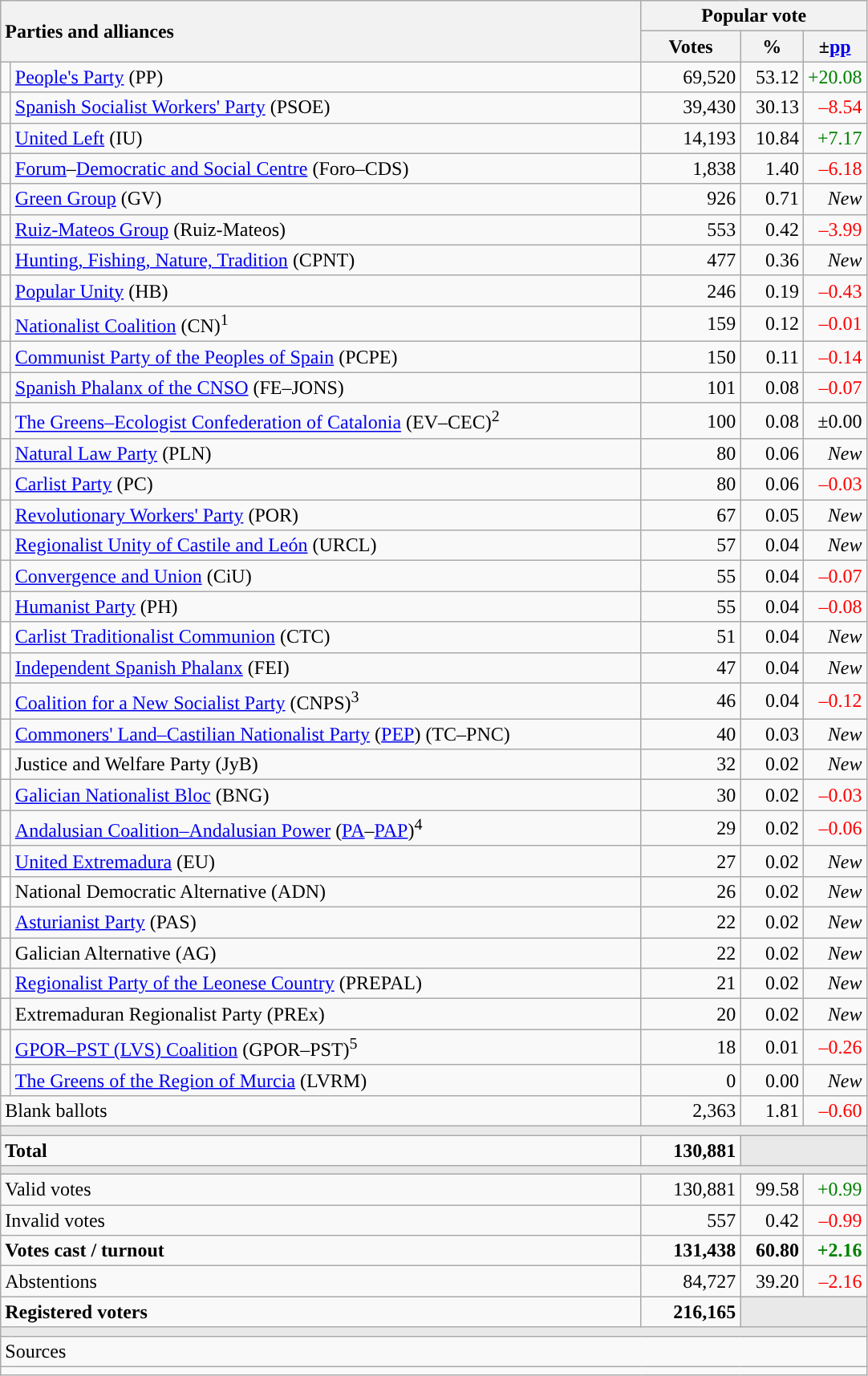<table class="wikitable" style="text-align:right">
<tr>
<th style="text-align:left;" rowspan="2" colspan="2" width="525">Parties and alliances</th>
<th colspan="3">Popular vote</th>
</tr>
<tr>
<th width="75">Votes</th>
<th width="45">%</th>
<th width="45">±<a href='#'>pp</a></th>
</tr>
<tr>
<td width="1" style="color:inherit;background:"></td>
<td align="left"><a href='#'>People's Party</a> (PP)</td>
<td>69,520</td>
<td>53.12</td>
<td style="color:green;">+20.08</td>
</tr>
<tr>
<td style="color:inherit;background:"></td>
<td align="left"><a href='#'>Spanish Socialist Workers' Party</a> (PSOE)</td>
<td>39,430</td>
<td>30.13</td>
<td style="color:red;">–8.54</td>
</tr>
<tr>
<td style="color:inherit;background:"></td>
<td align="left"><a href='#'>United Left</a> (IU)</td>
<td>14,193</td>
<td>10.84</td>
<td style="color:green;">+7.17</td>
</tr>
<tr>
<td style="color:inherit;background:"></td>
<td align="left"><a href='#'>Forum</a>–<a href='#'>Democratic and Social Centre</a> (Foro–CDS)</td>
<td>1,838</td>
<td>1.40</td>
<td style="color:red;">–6.18</td>
</tr>
<tr>
<td style="color:inherit;background:"></td>
<td align="left"><a href='#'>Green Group</a> (GV)</td>
<td>926</td>
<td>0.71</td>
<td><em>New</em></td>
</tr>
<tr>
<td style="color:inherit;background:"></td>
<td align="left"><a href='#'>Ruiz-Mateos Group</a> (Ruiz-Mateos)</td>
<td>553</td>
<td>0.42</td>
<td style="color:red;">–3.99</td>
</tr>
<tr>
<td style="color:inherit;background:"></td>
<td align="left"><a href='#'>Hunting, Fishing, Nature, Tradition</a> (CPNT)</td>
<td>477</td>
<td>0.36</td>
<td><em>New</em></td>
</tr>
<tr>
<td style="color:inherit;background:"></td>
<td align="left"><a href='#'>Popular Unity</a> (HB)</td>
<td>246</td>
<td>0.19</td>
<td style="color:red;">–0.43</td>
</tr>
<tr>
<td style="color:inherit;background:"></td>
<td align="left"><a href='#'>Nationalist Coalition</a> (CN)<sup>1</sup></td>
<td>159</td>
<td>0.12</td>
<td style="color:red;">–0.01</td>
</tr>
<tr>
<td style="color:inherit;background:"></td>
<td align="left"><a href='#'>Communist Party of the Peoples of Spain</a> (PCPE)</td>
<td>150</td>
<td>0.11</td>
<td style="color:red;">–0.14</td>
</tr>
<tr>
<td style="color:inherit;background:"></td>
<td align="left"><a href='#'>Spanish Phalanx of the CNSO</a> (FE–JONS)</td>
<td>101</td>
<td>0.08</td>
<td style="color:red;">–0.07</td>
</tr>
<tr>
<td style="color:inherit;background:"></td>
<td align="left"><a href='#'>The Greens–Ecologist Confederation of Catalonia</a> (EV–CEC)<sup>2</sup></td>
<td>100</td>
<td>0.08</td>
<td>±0.00</td>
</tr>
<tr>
<td style="color:inherit;background:"></td>
<td align="left"><a href='#'>Natural Law Party</a> (PLN)</td>
<td>80</td>
<td>0.06</td>
<td><em>New</em></td>
</tr>
<tr>
<td style="color:inherit;background:"></td>
<td align="left"><a href='#'>Carlist Party</a> (PC)</td>
<td>80</td>
<td>0.06</td>
<td style="color:red;">–0.03</td>
</tr>
<tr>
<td style="color:inherit;background:"></td>
<td align="left"><a href='#'>Revolutionary Workers' Party</a> (POR)</td>
<td>67</td>
<td>0.05</td>
<td><em>New</em></td>
</tr>
<tr>
<td style="color:inherit;background:"></td>
<td align="left"><a href='#'>Regionalist Unity of Castile and León</a> (URCL)</td>
<td>57</td>
<td>0.04</td>
<td><em>New</em></td>
</tr>
<tr>
<td style="color:inherit;background:"></td>
<td align="left"><a href='#'>Convergence and Union</a> (CiU)</td>
<td>55</td>
<td>0.04</td>
<td style="color:red;">–0.07</td>
</tr>
<tr>
<td style="color:inherit;background:"></td>
<td align="left"><a href='#'>Humanist Party</a> (PH)</td>
<td>55</td>
<td>0.04</td>
<td style="color:red;">–0.08</td>
</tr>
<tr>
<td bgcolor="white"></td>
<td align="left"><a href='#'>Carlist Traditionalist Communion</a> (CTC)</td>
<td>51</td>
<td>0.04</td>
<td><em>New</em></td>
</tr>
<tr>
<td style="color:inherit;background:"></td>
<td align="left"><a href='#'>Independent Spanish Phalanx</a> (FEI)</td>
<td>47</td>
<td>0.04</td>
<td><em>New</em></td>
</tr>
<tr>
<td style="color:inherit;background:"></td>
<td align="left"><a href='#'>Coalition for a New Socialist Party</a> (CNPS)<sup>3</sup></td>
<td>46</td>
<td>0.04</td>
<td style="color:red;">–0.12</td>
</tr>
<tr>
<td style="color:inherit;background:"></td>
<td align="left"><a href='#'>Commoners' Land–Castilian Nationalist Party</a> (<a href='#'>PEP</a>) (TC–PNC)</td>
<td>40</td>
<td>0.03</td>
<td><em>New</em></td>
</tr>
<tr>
<td bgcolor="white"></td>
<td align="left">Justice and Welfare Party (JyB)</td>
<td>32</td>
<td>0.02</td>
<td><em>New</em></td>
</tr>
<tr>
<td style="color:inherit;background:"></td>
<td align="left"><a href='#'>Galician Nationalist Bloc</a> (BNG)</td>
<td>30</td>
<td>0.02</td>
<td style="color:red;">–0.03</td>
</tr>
<tr>
<td style="color:inherit;background:"></td>
<td align="left"><a href='#'>Andalusian Coalition–Andalusian Power</a> (<a href='#'>PA</a>–<a href='#'>PAP</a>)<sup>4</sup></td>
<td>29</td>
<td>0.02</td>
<td style="color:red;">–0.06</td>
</tr>
<tr>
<td style="color:inherit;background:"></td>
<td align="left"><a href='#'>United Extremadura</a> (EU)</td>
<td>27</td>
<td>0.02</td>
<td><em>New</em></td>
</tr>
<tr>
<td bgcolor="white"></td>
<td align="left">National Democratic Alternative (ADN)</td>
<td>26</td>
<td>0.02</td>
<td><em>New</em></td>
</tr>
<tr>
<td style="color:inherit;background:"></td>
<td align="left"><a href='#'>Asturianist Party</a> (PAS)</td>
<td>22</td>
<td>0.02</td>
<td><em>New</em></td>
</tr>
<tr>
<td style="color:inherit;background:"></td>
<td align="left">Galician Alternative (AG)</td>
<td>22</td>
<td>0.02</td>
<td><em>New</em></td>
</tr>
<tr>
<td style="color:inherit;background:"></td>
<td align="left"><a href='#'>Regionalist Party of the Leonese Country</a> (PREPAL)</td>
<td>21</td>
<td>0.02</td>
<td><em>New</em></td>
</tr>
<tr>
<td style="color:inherit;background:"></td>
<td align="left">Extremaduran Regionalist Party (PREx)</td>
<td>20</td>
<td>0.02</td>
<td><em>New</em></td>
</tr>
<tr>
<td style="color:inherit;background:"></td>
<td align="left"><a href='#'>GPOR–PST (LVS) Coalition</a> (GPOR–PST)<sup>5</sup></td>
<td>18</td>
<td>0.01</td>
<td style="color:red;">–0.26</td>
</tr>
<tr>
<td style="color:inherit;background:"></td>
<td align="left"><a href='#'>The Greens of the Region of Murcia</a> (LVRM)</td>
<td>0</td>
<td>0.00</td>
<td><em>New</em></td>
</tr>
<tr>
<td align="left" colspan="2">Blank ballots</td>
<td>2,363</td>
<td>1.81</td>
<td style="color:red;">–0.60</td>
</tr>
<tr>
<td colspan="5" bgcolor="#E9E9E9"></td>
</tr>
<tr style="font-weight:bold;">
<td align="left" colspan="2">Total</td>
<td>130,881</td>
<td bgcolor="#E9E9E9" colspan="2"></td>
</tr>
<tr>
<td colspan="5" bgcolor="#E9E9E9"></td>
</tr>
<tr>
<td align="left" colspan="2">Valid votes</td>
<td>130,881</td>
<td>99.58</td>
<td style="color:green;">+0.99</td>
</tr>
<tr>
<td align="left" colspan="2">Invalid votes</td>
<td>557</td>
<td>0.42</td>
<td style="color:red;">–0.99</td>
</tr>
<tr style="font-weight:bold;">
<td align="left" colspan="2">Votes cast / turnout</td>
<td>131,438</td>
<td>60.80</td>
<td style="color:green;">+2.16</td>
</tr>
<tr>
<td align="left" colspan="2">Abstentions</td>
<td>84,727</td>
<td>39.20</td>
<td style="color:red;">–2.16</td>
</tr>
<tr style="font-weight:bold;">
<td align="left" colspan="2">Registered voters</td>
<td>216,165</td>
<td bgcolor="#E9E9E9" colspan="2"></td>
</tr>
<tr>
<td colspan="5" bgcolor="#E9E9E9"></td>
</tr>
<tr>
<td align="left" colspan="5">Sources</td>
</tr>
<tr>
<td colspan="5" style="text-align:left; max-width:680px;"></td>
</tr>
</table>
